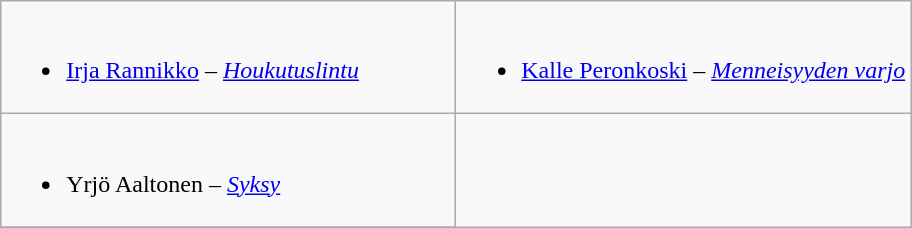<table class=wikitable>
<tr>
<td valign="top"  width="50%"><br><ul><li><a href='#'>Irja Rannikko</a> – <em><a href='#'>Houkutuslintu</a></em></li></ul></td>
<td valign="top"><br><ul><li><a href='#'>Kalle Peronkoski</a> – <em><a href='#'>Menneisyyden varjo</a></em></li></ul></td>
</tr>
<tr>
<td valign="top"><br><ul><li>Yrjö Aaltonen – <em><a href='#'>Syksy</a></em></li></ul></td>
</tr>
<tr>
</tr>
</table>
